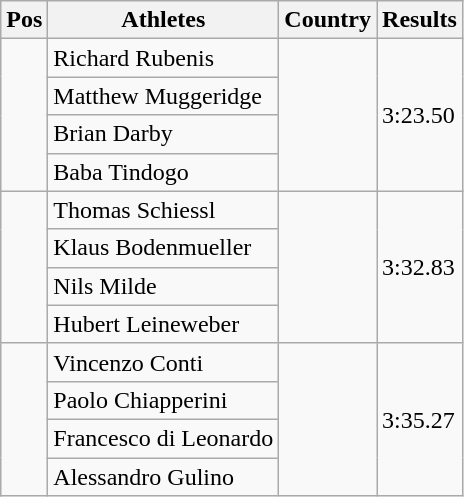<table class="wikitable wikble">
<tr>
<th>Pos</th>
<th>Athletes</th>
<th>Country</th>
<th>Results</th>
</tr>
<tr>
<td rowspan="4"></td>
<td>Richard Rubenis</td>
<td rowspan="4"></td>
<td rowspan="4">3:23.50</td>
</tr>
<tr>
<td>Matthew Muggeridge</td>
</tr>
<tr>
<td>Brian Darby</td>
</tr>
<tr>
<td>Baba Tindogo</td>
</tr>
<tr>
<td rowspan="4"></td>
<td>Thomas Schiessl</td>
<td rowspan="4"></td>
<td rowspan="4">3:32.83</td>
</tr>
<tr>
<td>Klaus Bodenmueller</td>
</tr>
<tr>
<td>Nils Milde</td>
</tr>
<tr>
<td>Hubert Leineweber</td>
</tr>
<tr>
<td rowspan="4"></td>
<td>Vincenzo Conti</td>
<td rowspan="4"></td>
<td rowspan="4">3:35.27</td>
</tr>
<tr>
<td>Paolo Chiapperini</td>
</tr>
<tr>
<td>Francesco di Leonardo</td>
</tr>
<tr>
<td>Alessandro Gulino</td>
</tr>
</table>
